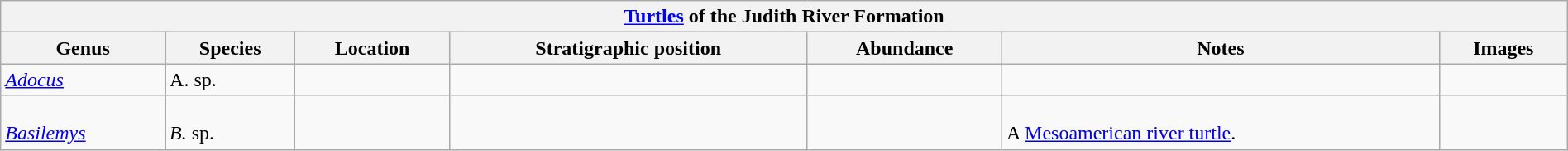<table class="wikitable" align="center" width="100%">
<tr>
<th colspan="8" align="center"><strong><a href='#'>Turtles</a> of the Judith River Formation</strong></th>
</tr>
<tr>
<th>Genus</th>
<th>Species</th>
<th>Location</th>
<th>Stratigraphic position</th>
<th>Abundance</th>
<th>Notes</th>
<th>Images</th>
</tr>
<tr>
<td><em><a href='#'>Adocus</a></em></td>
<td>A. sp.</td>
<td></td>
<td></td>
<td></td>
<td></td>
</tr>
<tr>
<td><br><em><a href='#'>Basilemys</a></em></td>
<td><br><em>B.</em> sp.</td>
<td></td>
<td></td>
<td></td>
<td><br>A <a href='#'>Mesoamerican river turtle</a>.</td>
<td rowspan="19"></td>
</tr>
</table>
